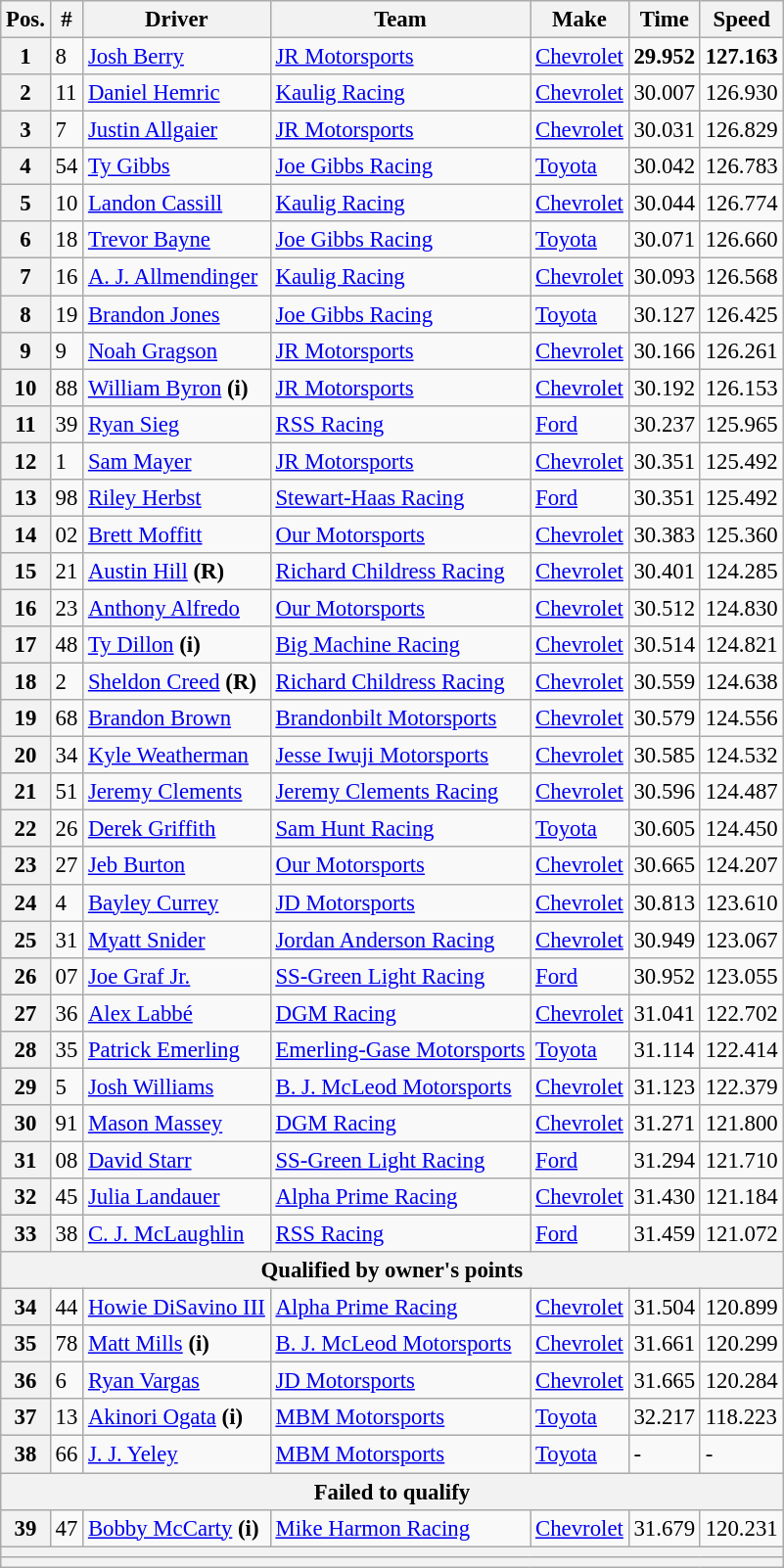<table class="wikitable" style="font-size:95%">
<tr>
<th>Pos.</th>
<th>#</th>
<th>Driver</th>
<th>Team</th>
<th>Make</th>
<th>Time</th>
<th>Speed</th>
</tr>
<tr>
<th>1</th>
<td>8</td>
<td><a href='#'>Josh Berry</a></td>
<td><a href='#'>JR Motorsports</a></td>
<td><a href='#'>Chevrolet</a></td>
<td><strong>29.952</strong></td>
<td><strong>127.163</strong></td>
</tr>
<tr>
<th>2</th>
<td>11</td>
<td><a href='#'>Daniel Hemric</a></td>
<td><a href='#'>Kaulig Racing</a></td>
<td><a href='#'>Chevrolet</a></td>
<td>30.007</td>
<td>126.930</td>
</tr>
<tr>
<th>3</th>
<td>7</td>
<td><a href='#'>Justin Allgaier</a></td>
<td><a href='#'>JR Motorsports</a></td>
<td><a href='#'>Chevrolet</a></td>
<td>30.031</td>
<td>126.829</td>
</tr>
<tr>
<th>4</th>
<td>54</td>
<td><a href='#'>Ty Gibbs</a></td>
<td><a href='#'>Joe Gibbs Racing</a></td>
<td><a href='#'>Toyota</a></td>
<td>30.042</td>
<td>126.783</td>
</tr>
<tr>
<th>5</th>
<td>10</td>
<td><a href='#'>Landon Cassill</a></td>
<td><a href='#'>Kaulig Racing</a></td>
<td><a href='#'>Chevrolet</a></td>
<td>30.044</td>
<td>126.774</td>
</tr>
<tr>
<th>6</th>
<td>18</td>
<td><a href='#'>Trevor Bayne</a></td>
<td><a href='#'>Joe Gibbs Racing</a></td>
<td><a href='#'>Toyota</a></td>
<td>30.071</td>
<td>126.660</td>
</tr>
<tr>
<th>7</th>
<td>16</td>
<td><a href='#'>A. J. Allmendinger</a></td>
<td><a href='#'>Kaulig Racing</a></td>
<td><a href='#'>Chevrolet</a></td>
<td>30.093</td>
<td>126.568</td>
</tr>
<tr>
<th>8</th>
<td>19</td>
<td><a href='#'>Brandon Jones</a></td>
<td><a href='#'>Joe Gibbs Racing</a></td>
<td><a href='#'>Toyota</a></td>
<td>30.127</td>
<td>126.425</td>
</tr>
<tr>
<th>9</th>
<td>9</td>
<td><a href='#'>Noah Gragson</a></td>
<td><a href='#'>JR Motorsports</a></td>
<td><a href='#'>Chevrolet</a></td>
<td>30.166</td>
<td>126.261</td>
</tr>
<tr>
<th>10</th>
<td>88</td>
<td><a href='#'>William Byron</a> <strong>(i)</strong></td>
<td><a href='#'>JR Motorsports</a></td>
<td><a href='#'>Chevrolet</a></td>
<td>30.192</td>
<td>126.153</td>
</tr>
<tr>
<th>11</th>
<td>39</td>
<td><a href='#'>Ryan Sieg</a></td>
<td><a href='#'>RSS Racing</a></td>
<td><a href='#'>Ford</a></td>
<td>30.237</td>
<td>125.965</td>
</tr>
<tr>
<th>12</th>
<td>1</td>
<td><a href='#'>Sam Mayer</a></td>
<td><a href='#'>JR Motorsports</a></td>
<td><a href='#'>Chevrolet</a></td>
<td>30.351</td>
<td>125.492</td>
</tr>
<tr>
<th>13</th>
<td>98</td>
<td><a href='#'>Riley Herbst</a></td>
<td><a href='#'>Stewart-Haas Racing</a></td>
<td><a href='#'>Ford</a></td>
<td>30.351</td>
<td>125.492</td>
</tr>
<tr>
<th>14</th>
<td>02</td>
<td><a href='#'>Brett Moffitt</a></td>
<td><a href='#'>Our Motorsports</a></td>
<td><a href='#'>Chevrolet</a></td>
<td>30.383</td>
<td>125.360</td>
</tr>
<tr>
<th>15</th>
<td>21</td>
<td><a href='#'>Austin Hill</a> <strong>(R)</strong></td>
<td><a href='#'>Richard Childress Racing</a></td>
<td><a href='#'>Chevrolet</a></td>
<td>30.401</td>
<td>124.285</td>
</tr>
<tr>
<th>16</th>
<td>23</td>
<td><a href='#'>Anthony Alfredo</a></td>
<td><a href='#'>Our Motorsports</a></td>
<td><a href='#'>Chevrolet</a></td>
<td>30.512</td>
<td>124.830</td>
</tr>
<tr>
<th>17</th>
<td>48</td>
<td><a href='#'>Ty Dillon</a> <strong>(i)</strong></td>
<td><a href='#'>Big Machine Racing</a></td>
<td><a href='#'>Chevrolet</a></td>
<td>30.514</td>
<td>124.821</td>
</tr>
<tr>
<th>18</th>
<td>2</td>
<td><a href='#'>Sheldon Creed</a> <strong>(R)</strong></td>
<td><a href='#'>Richard Childress Racing</a></td>
<td><a href='#'>Chevrolet</a></td>
<td>30.559</td>
<td>124.638</td>
</tr>
<tr>
<th>19</th>
<td>68</td>
<td><a href='#'>Brandon Brown</a></td>
<td><a href='#'>Brandonbilt Motorsports</a></td>
<td><a href='#'>Chevrolet</a></td>
<td>30.579</td>
<td>124.556</td>
</tr>
<tr>
<th>20</th>
<td>34</td>
<td><a href='#'>Kyle Weatherman</a></td>
<td><a href='#'>Jesse Iwuji Motorsports</a></td>
<td><a href='#'>Chevrolet</a></td>
<td>30.585</td>
<td>124.532</td>
</tr>
<tr>
<th>21</th>
<td>51</td>
<td><a href='#'>Jeremy Clements</a></td>
<td><a href='#'>Jeremy Clements Racing</a></td>
<td><a href='#'>Chevrolet</a></td>
<td>30.596</td>
<td>124.487</td>
</tr>
<tr>
<th>22</th>
<td>26</td>
<td><a href='#'>Derek Griffith</a></td>
<td><a href='#'>Sam Hunt Racing</a></td>
<td><a href='#'>Toyota</a></td>
<td>30.605</td>
<td>124.450</td>
</tr>
<tr>
<th>23</th>
<td>27</td>
<td><a href='#'>Jeb Burton</a></td>
<td><a href='#'>Our Motorsports</a></td>
<td><a href='#'>Chevrolet</a></td>
<td>30.665</td>
<td>124.207</td>
</tr>
<tr>
<th>24</th>
<td>4</td>
<td><a href='#'>Bayley Currey</a></td>
<td><a href='#'>JD Motorsports</a></td>
<td><a href='#'>Chevrolet</a></td>
<td>30.813</td>
<td>123.610</td>
</tr>
<tr>
<th>25</th>
<td>31</td>
<td><a href='#'>Myatt Snider</a></td>
<td><a href='#'>Jordan Anderson Racing</a></td>
<td><a href='#'>Chevrolet</a></td>
<td>30.949</td>
<td>123.067</td>
</tr>
<tr>
<th>26</th>
<td>07</td>
<td><a href='#'>Joe Graf Jr.</a></td>
<td><a href='#'>SS-Green Light Racing</a></td>
<td><a href='#'>Ford</a></td>
<td>30.952</td>
<td>123.055</td>
</tr>
<tr>
<th>27</th>
<td>36</td>
<td><a href='#'>Alex Labbé</a></td>
<td><a href='#'>DGM Racing</a></td>
<td><a href='#'>Chevrolet</a></td>
<td>31.041</td>
<td>122.702</td>
</tr>
<tr>
<th>28</th>
<td>35</td>
<td><a href='#'>Patrick Emerling</a></td>
<td><a href='#'>Emerling-Gase Motorsports</a></td>
<td><a href='#'>Toyota</a></td>
<td>31.114</td>
<td>122.414</td>
</tr>
<tr>
<th>29</th>
<td>5</td>
<td><a href='#'>Josh Williams</a></td>
<td><a href='#'>B. J. McLeod Motorsports</a></td>
<td><a href='#'>Chevrolet</a></td>
<td>31.123</td>
<td>122.379</td>
</tr>
<tr>
<th>30</th>
<td>91</td>
<td><a href='#'>Mason Massey</a></td>
<td><a href='#'>DGM Racing</a></td>
<td><a href='#'>Chevrolet</a></td>
<td>31.271</td>
<td>121.800</td>
</tr>
<tr>
<th>31</th>
<td>08</td>
<td><a href='#'>David Starr</a></td>
<td><a href='#'>SS-Green Light Racing</a></td>
<td><a href='#'>Ford</a></td>
<td>31.294</td>
<td>121.710</td>
</tr>
<tr>
<th>32</th>
<td>45</td>
<td><a href='#'>Julia Landauer</a></td>
<td><a href='#'>Alpha Prime Racing</a></td>
<td><a href='#'>Chevrolet</a></td>
<td>31.430</td>
<td>121.184</td>
</tr>
<tr>
<th>33</th>
<td>38</td>
<td><a href='#'>C. J. McLaughlin</a></td>
<td><a href='#'>RSS Racing</a></td>
<td><a href='#'>Ford</a></td>
<td>31.459</td>
<td>121.072</td>
</tr>
<tr>
<th colspan="7">Qualified by owner's points</th>
</tr>
<tr>
<th>34</th>
<td>44</td>
<td><a href='#'>Howie DiSavino III</a></td>
<td><a href='#'>Alpha Prime Racing</a></td>
<td><a href='#'>Chevrolet</a></td>
<td>31.504</td>
<td>120.899</td>
</tr>
<tr>
<th>35</th>
<td>78</td>
<td><a href='#'>Matt Mills</a> <strong>(i)</strong></td>
<td><a href='#'>B. J. McLeod Motorsports</a></td>
<td><a href='#'>Chevrolet</a></td>
<td>31.661</td>
<td>120.299</td>
</tr>
<tr>
<th>36</th>
<td>6</td>
<td><a href='#'>Ryan Vargas</a></td>
<td><a href='#'>JD Motorsports</a></td>
<td><a href='#'>Chevrolet</a></td>
<td>31.665</td>
<td>120.284</td>
</tr>
<tr>
<th>37</th>
<td>13</td>
<td><a href='#'>Akinori Ogata</a> <strong>(i)</strong></td>
<td><a href='#'>MBM Motorsports</a></td>
<td><a href='#'>Toyota</a></td>
<td>32.217</td>
<td>118.223</td>
</tr>
<tr>
<th>38</th>
<td>66</td>
<td><a href='#'>J. J. Yeley</a></td>
<td><a href='#'>MBM Motorsports</a></td>
<td><a href='#'>Toyota</a></td>
<td>-</td>
<td>-</td>
</tr>
<tr>
<th colspan="7">Failed to qualify</th>
</tr>
<tr>
<th>39</th>
<td>47</td>
<td><a href='#'>Bobby McCarty</a> <strong>(i)</strong></td>
<td><a href='#'>Mike Harmon Racing</a></td>
<td><a href='#'>Chevrolet</a></td>
<td>31.679</td>
<td>120.231</td>
</tr>
<tr>
<th colspan="7"></th>
</tr>
<tr>
<th colspan="7"></th>
</tr>
</table>
